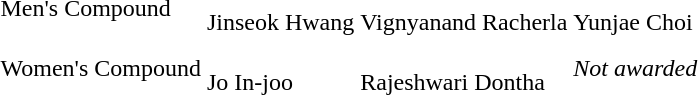<table>
<tr>
<td>Men's Compound</td>
<td><br>Jinseok Hwang</td>
<td><br>Vignyanand Racherla</td>
<td><br>Yunjae Choi</td>
</tr>
<tr>
<td>Women's Compound</td>
<td><br>Jo In-joo</td>
<td><br>Rajeshwari Dontha</td>
<td><em>Not awarded</em></td>
</tr>
</table>
